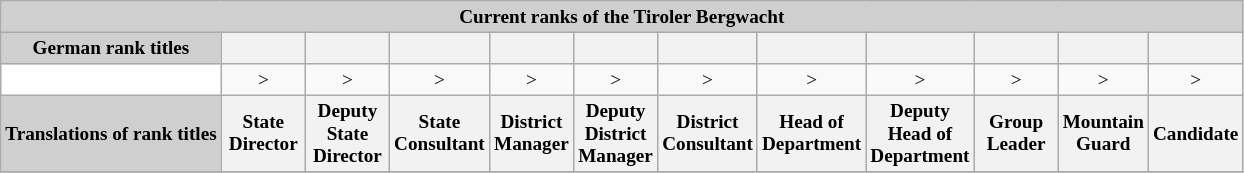<table class="wikitable" style="font-size:80%;" align="center;">
<tr style="text-align:center;">
<th Scope="col" colspan="12" style="background:#CECFCE;">Current ranks of the Tiroler Bergwacht</th>
</tr>
<tr style="text-align:center;">
<th Scope="col" style="background:#CECFCE;">German rank titles</th>
<th scope="col"  style=width:50px; background:#cecfce;></th>
<th scope="col"  style=width:50px; background:#cecfce;></th>
<th scope="col"  style=width:50px; background:#cecfce;></th>
<th scope="col"  style=width:50px; background:#cecfce;></th>
<th scope="col"  style=width:50px; background:#cecfce;></th>
<th scope="col"  style=width:50px; background:#cecfce;></th>
<th scope="col"  style=width:50px; background:#cecfce;></th>
<th scope="col"  style=width:50px; background:#cecfce;></th>
<th scope="col"  style=width:50px; background:#cecfce;></th>
<th scope="col"  style=width:50px; background:#cecfce;></th>
<th scope="col"  style=width:50px; background:#cecfce;></th>
</tr>
<tr style="text-align:center;">
<td style="background:#fff;"></td>
<td <!—Col1 Row3-->></td>
<td <!—Col1 Row3-->></td>
<td <!—Col1 Row3-->></td>
<td <!—Col1 Row3-->></td>
<td <!—Col1 Row3-->></td>
<td <!—Col1 Row3-->></td>
<td <!—Col1 Row3-->></td>
<td <!—Col1 Row3-->></td>
<td <!—Col1 Row3-->></td>
<td <!—Col1 Row3-->></td>
<td <!—Col1 Row3-->></td>
</tr>
<tr style="text-align:center;">
<th Scope="col" style="background:#CECFCE;">Translations of rank titles</th>
<th scope="col"  style=width:50px; background:#cecfce;>State Director</th>
<th scope="col"  style=width:50px; background:#cecfce;>Deputy State Director</th>
<th scope="col"  style=width:50px; background:#cecfce;>State Consultant</th>
<th scope="col"  style=width:50px; background:#cecfce;>District Manager</th>
<th scope="col"  style=width:50px; background:#cecfce;>Deputy District Manager</th>
<th scope="col"  style=width:50px; background:#cecfce;>District Consultant</th>
<th scope="col"  style=width:50px; background:#cecfce;>Head of Department</th>
<th scope="col"  style=width:50px; background:#cecfce;>Deputy Head of Department</th>
<th scope="col"  style=width:50px; background:#cecfce;>Group Leader</th>
<th scope="col"  style=width:50px; background:#cecfce;>Mountain Guard</th>
<th scope="col"  style=width:50px; background:#cecfce;>Candidate</th>
</tr>
<tr>
</tr>
</table>
